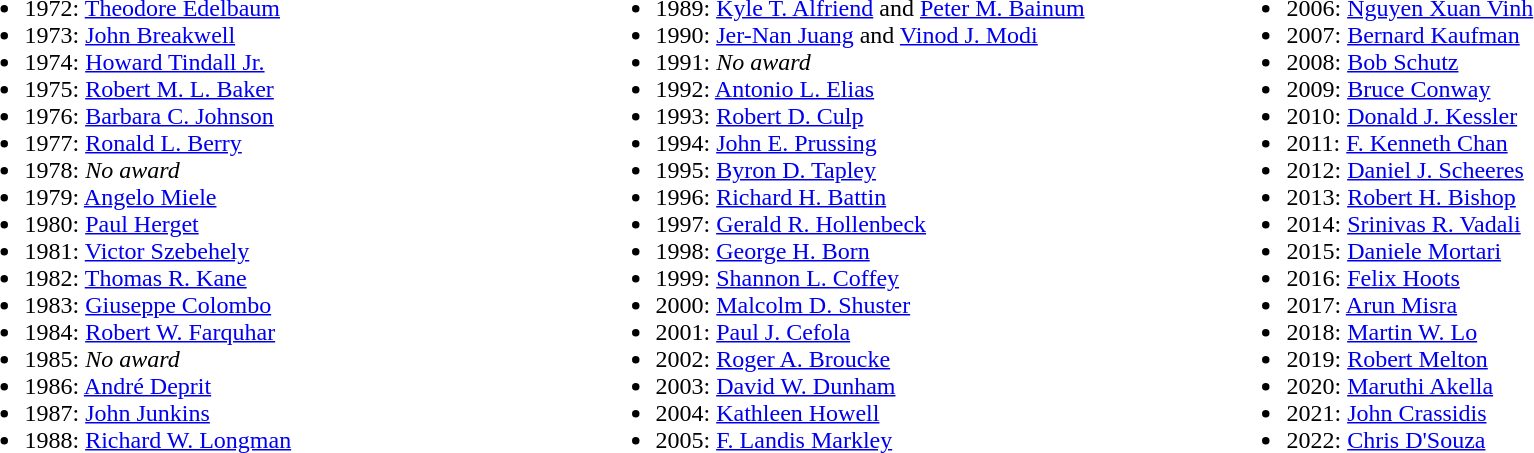<table width=100%>
<tr>
<td width=33% valign="top"><br><ul><li>1972: <a href='#'>Theodore Edelbaum</a></li><li>1973: <a href='#'>John Breakwell</a></li><li>1974: <a href='#'>Howard Tindall Jr.</a></li><li>1975: <a href='#'>Robert M. L. Baker</a></li><li>1976: <a href='#'>Barbara C. Johnson</a></li><li>1977: <a href='#'>Ronald L. Berry</a></li><li>1978: <em>No award</em></li><li>1979: <a href='#'>Angelo Miele</a></li><li>1980: <a href='#'>Paul Herget</a></li><li>1981: <a href='#'>Victor Szebehely</a></li><li>1982: <a href='#'>Thomas R. Kane</a></li><li>1983: <a href='#'>Giuseppe Colombo</a></li><li>1984: <a href='#'>Robert W. Farquhar</a></li><li>1985: <em>No award</em></li><li>1986: <a href='#'>André Deprit</a></li><li>1987: <a href='#'>John Junkins</a></li><li>1988: <a href='#'>Richard W. Longman</a></li></ul></td>
<td width=33% valign="top"><br><ul><li>1989: <a href='#'>Kyle T. Alfriend</a> and <a href='#'>Peter M. Bainum</a></li><li>1990: <a href='#'>Jer-Nan Juang</a> and <a href='#'>Vinod J. Modi</a></li><li>1991: <em>No award</em></li><li>1992: <a href='#'>Antonio L. Elias</a></li><li>1993: <a href='#'>Robert D. Culp</a></li><li>1994: <a href='#'>John E. Prussing</a></li><li>1995: <a href='#'>Byron D. Tapley</a></li><li>1996: <a href='#'>Richard H. Battin</a></li><li>1997: <a href='#'>Gerald R. Hollenbeck</a></li><li>1998: <a href='#'>George H. Born</a></li><li>1999: <a href='#'>Shannon L. Coffey</a></li><li>2000: <a href='#'>Malcolm D. Shuster</a></li><li>2001: <a href='#'>Paul J. Cefola</a></li><li>2002: <a href='#'>Roger A. Broucke</a></li><li>2003: <a href='#'>David W. Dunham</a></li><li>2004: <a href='#'>Kathleen Howell</a></li><li>2005: <a href='#'>F. Landis Markley</a></li></ul></td>
<td width=33% valign="top"><br><ul><li>2006: <a href='#'>Nguyen Xuan Vinh</a></li><li>2007: <a href='#'>Bernard Kaufman</a></li><li>2008: <a href='#'>Bob Schutz</a></li><li>2009: <a href='#'>Bruce Conway</a></li><li>2010: <a href='#'>Donald J. Kessler</a></li><li>2011: <a href='#'>F. Kenneth Chan</a></li><li>2012: <a href='#'>Daniel J. Scheeres</a></li><li>2013: <a href='#'>Robert H. Bishop</a></li><li>2014: <a href='#'>Srinivas R. Vadali</a></li><li>2015: <a href='#'>Daniele Mortari</a></li><li>2016: <a href='#'>Felix Hoots</a></li><li>2017: <a href='#'>Arun Misra</a></li><li>2018: <a href='#'>Martin W. Lo</a></li><li>2019: <a href='#'>Robert Melton</a></li><li>2020: <a href='#'>Maruthi Akella</a></li><li>2021: <a href='#'>John Crassidis</a></li><li>2022: <a href='#'>Chris D'Souza</a></li></ul></td>
</tr>
</table>
